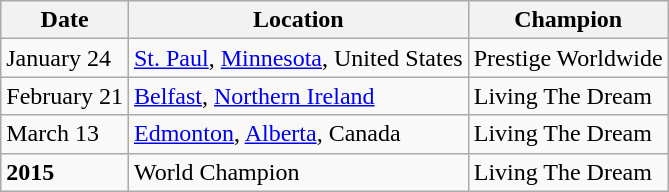<table class="wikitable">
<tr>
<th>Date</th>
<th>Location</th>
<th>Champion</th>
</tr>
<tr>
<td>January 24</td>
<td><a href='#'>St. Paul</a>, <a href='#'>Minnesota</a>, United States</td>
<td>Prestige Worldwide</td>
</tr>
<tr>
<td>February 21</td>
<td><a href='#'>Belfast</a>, <a href='#'>Northern Ireland</a></td>
<td>Living The Dream</td>
</tr>
<tr>
<td>March 13</td>
<td><a href='#'>Edmonton</a>, <a href='#'>Alberta</a>, Canada</td>
<td>Living The Dream</td>
</tr>
<tr>
<td><strong>2015</strong></td>
<td>World Champion</td>
<td>Living The Dream</td>
</tr>
</table>
